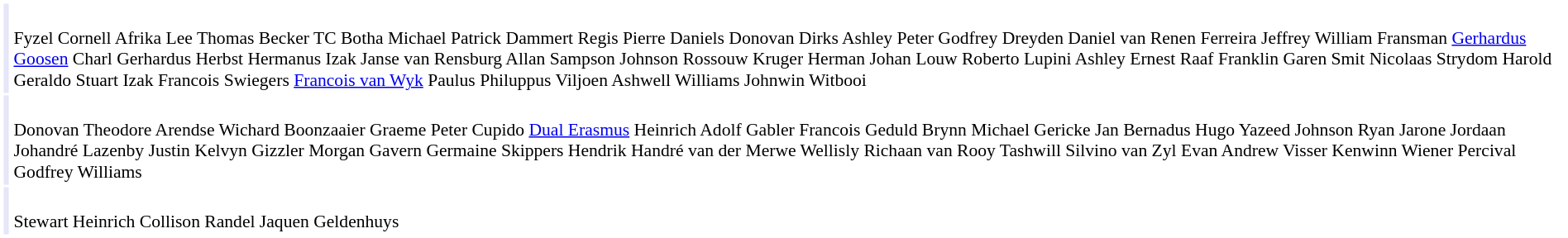<table cellpadding="2" style="border: 1px solid white; font-size:90%;">
<tr>
<td colspan="2" align="right" bgcolor="lavender"></td>
<td align="left"><br>Fyzel Cornell Afrika
Lee Thomas Becker
TC Botha
Michael Patrick Dammert
Regis Pierre Daniels
Donovan Dirks
Ashley Peter Godfrey Dreyden
Daniel van Renen Ferreira
Jeffrey William Fransman
<a href='#'>Gerhardus Goosen</a>
Charl Gerhardus Herbst
Hermanus Izak Janse van Rensburg
Allan Sampson Johnson
Rossouw Kruger
Herman Johan Louw
Roberto Lupini
Ashley Ernest Raaf
Franklin Garen Smit
Nicolaas Strydom
Harold Geraldo Stuart
Izak Francois Swiegers
<a href='#'>Francois van Wyk</a>
Paulus Philuppus Viljoen
Ashwell Williams
Johnwin Witbooi</td>
</tr>
<tr>
<td colspan="2" align="right" bgcolor="lavender"></td>
<td align="left"><br>Donovan Theodore Arendse
Wichard Boonzaaier
Graeme Peter Cupido
<a href='#'>Dual Erasmus</a>
Heinrich Adolf Gabler
Francois Geduld
Brynn Michael Gericke
Jan Bernadus Hugo
Yazeed Johnson
Ryan Jarone Jordaan
Johandré Lazenby
Justin Kelvyn Gizzler Morgan
Gavern Germaine Skippers
Hendrik Handré van der Merwe
Wellisly Richaan van Rooy
Tashwill Silvino van Zyl
Evan Andrew Visser
Kenwinn Wiener
Percival Godfrey Williams</td>
</tr>
<tr>
<td colspan="2" align="right" bgcolor="lavender"></td>
<td align="left"><br>Stewart Heinrich Collison
Randel Jaquen Geldenhuys</td>
</tr>
</table>
